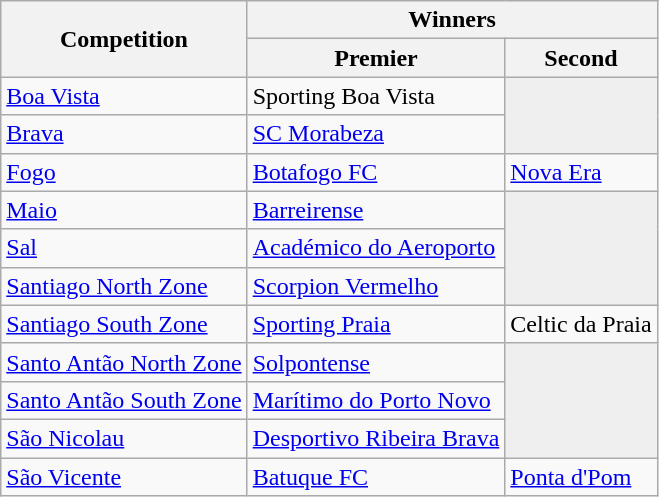<table class="wikitable">
<tr>
<th rowspan="2">Competition</th>
<th colspan="2">Winners</th>
</tr>
<tr>
<th>Premier</th>
<th>Second</th>
</tr>
<tr>
<td><a href='#'>Boa Vista</a></td>
<td>Sporting Boa Vista</td>
<td rowspan="2" bgcolor=#EFEFEF></td>
</tr>
<tr>
<td><a href='#'>Brava</a></td>
<td><a href='#'>SC Morabeza</a></td>
</tr>
<tr>
<td><a href='#'>Fogo</a></td>
<td><a href='#'>Botafogo FC</a></td>
<td><a href='#'>Nova Era</a></td>
</tr>
<tr>
<td><a href='#'>Maio</a></td>
<td><a href='#'>Barreirense</a></td>
<td rowspan=3 bgcolor=#EFEFEF></td>
</tr>
<tr>
<td><a href='#'>Sal</a></td>
<td><a href='#'>Académico do Aeroporto</a></td>
</tr>
<tr>
<td><a href='#'>Santiago North Zone</a></td>
<td><a href='#'>Scorpion Vermelho</a></td>
</tr>
<tr>
<td><a href='#'>Santiago South Zone</a></td>
<td><a href='#'>Sporting Praia</a></td>
<td>Celtic da Praia</td>
</tr>
<tr>
<td><a href='#'>Santo Antão North Zone</a></td>
<td><a href='#'>Solpontense</a></td>
<td rowspan="3" bgcolor=#EFEFEF></td>
</tr>
<tr>
<td><a href='#'>Santo Antão South Zone</a></td>
<td><a href='#'>Marítimo do Porto Novo</a></td>
</tr>
<tr>
<td><a href='#'>São Nicolau</a></td>
<td><a href='#'>Desportivo Ribeira Brava</a></td>
</tr>
<tr>
<td><a href='#'>São Vicente</a></td>
<td><a href='#'>Batuque FC</a></td>
<td><a href='#'>Ponta d'Pom</a></td>
</tr>
</table>
